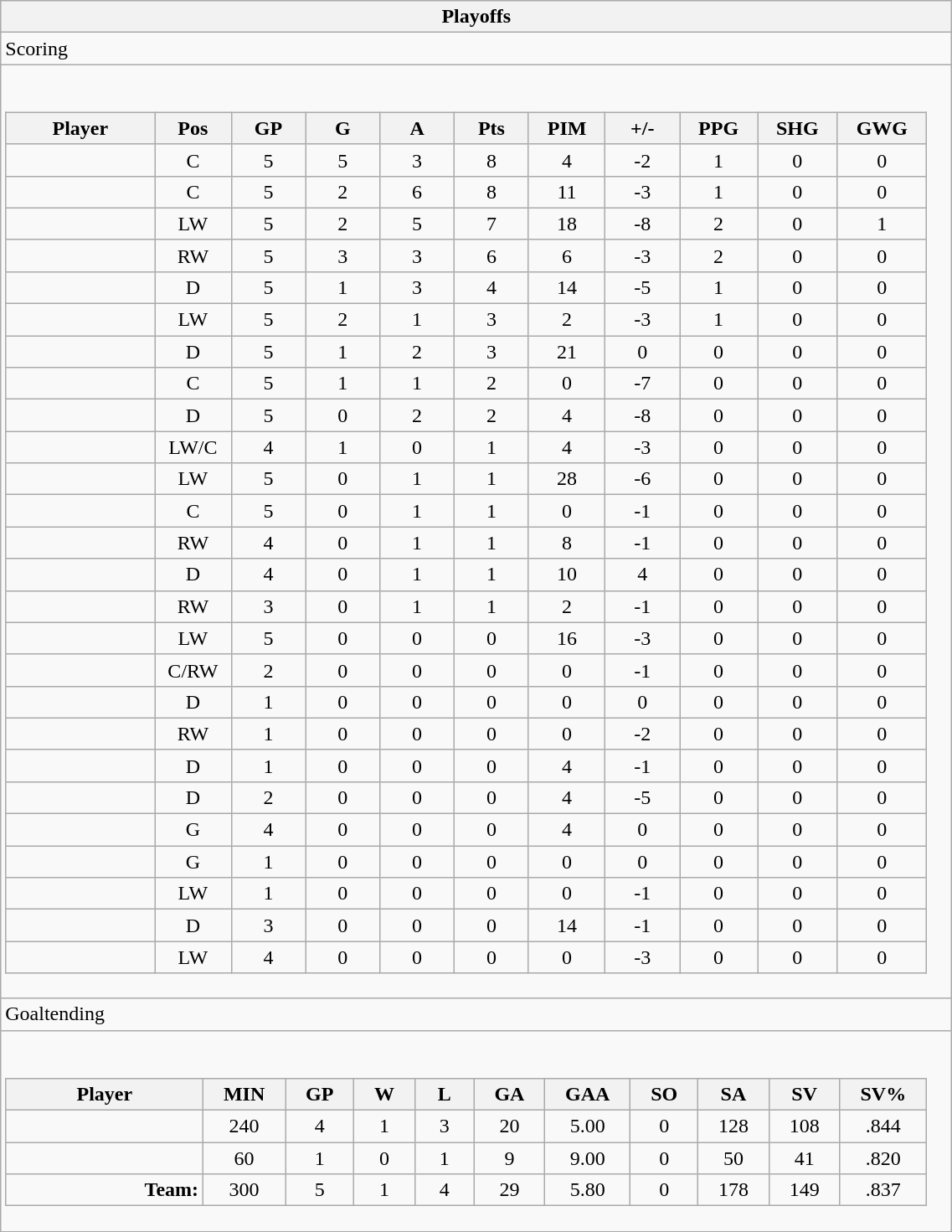<table class="wikitable collapsible " width="60%" border="1">
<tr>
<th>Playoffs</th>
</tr>
<tr>
<td class="tocccolors">Scoring</td>
</tr>
<tr>
<td><br><table class="wikitable sortable">
<tr ALIGN="center">
<th bgcolor="#DDDDFF" width="10%">Player</th>
<th bgcolor="#DDDDFF" width="3%" title="Position">Pos</th>
<th bgcolor="#DDDDFF" width="5%" title="Games played">GP</th>
<th bgcolor="#DDDDFF" width="5%" title="Goals">G</th>
<th bgcolor="#DDDDFF" width="5%" title="Assists">A</th>
<th bgcolor="#DDDDFF" width="5%" title="Points">Pts</th>
<th bgcolor="#DDDDFF" width="5%" title="Penalties in Minutes">PIM</th>
<th bgcolor="#DDDDFF" width="5%" title="Plus/minus">+/-</th>
<th bgcolor="#DDDDFF" width="5%" title="Power play goals">PPG</th>
<th bgcolor="#DDDDFF" width="5%" title="Short-handed goals">SHG</th>
<th bgcolor="#DDDDFF" width="5%" title="Game-winning goals">GWG</th>
</tr>
<tr align="center">
<td align="right"></td>
<td>C</td>
<td>5</td>
<td>5</td>
<td>3</td>
<td>8</td>
<td>4</td>
<td>-2</td>
<td>1</td>
<td>0</td>
<td>0</td>
</tr>
<tr align="center">
<td align="right"></td>
<td>C</td>
<td>5</td>
<td>2</td>
<td>6</td>
<td>8</td>
<td>11</td>
<td>-3</td>
<td>1</td>
<td>0</td>
<td>0</td>
</tr>
<tr align="center">
<td align="right"></td>
<td>LW</td>
<td>5</td>
<td>2</td>
<td>5</td>
<td>7</td>
<td>18</td>
<td>-8</td>
<td>2</td>
<td>0</td>
<td>1</td>
</tr>
<tr align="center">
<td align="right"></td>
<td>RW</td>
<td>5</td>
<td>3</td>
<td>3</td>
<td>6</td>
<td>6</td>
<td>-3</td>
<td>2</td>
<td>0</td>
<td>0</td>
</tr>
<tr align="center">
<td align="right"></td>
<td>D</td>
<td>5</td>
<td>1</td>
<td>3</td>
<td>4</td>
<td>14</td>
<td>-5</td>
<td>1</td>
<td>0</td>
<td>0</td>
</tr>
<tr align="center">
<td align="right"></td>
<td>LW</td>
<td>5</td>
<td>2</td>
<td>1</td>
<td>3</td>
<td>2</td>
<td>-3</td>
<td>1</td>
<td>0</td>
<td>0</td>
</tr>
<tr align="center">
<td align="right"></td>
<td>D</td>
<td>5</td>
<td>1</td>
<td>2</td>
<td>3</td>
<td>21</td>
<td>0</td>
<td>0</td>
<td>0</td>
<td>0</td>
</tr>
<tr align="center">
<td align="right"></td>
<td>C</td>
<td>5</td>
<td>1</td>
<td>1</td>
<td>2</td>
<td>0</td>
<td>-7</td>
<td>0</td>
<td>0</td>
<td>0</td>
</tr>
<tr align="center">
<td align="right"></td>
<td>D</td>
<td>5</td>
<td>0</td>
<td>2</td>
<td>2</td>
<td>4</td>
<td>-8</td>
<td>0</td>
<td>0</td>
<td>0</td>
</tr>
<tr align="center">
<td align="right"></td>
<td>LW/C</td>
<td>4</td>
<td>1</td>
<td>0</td>
<td>1</td>
<td>4</td>
<td>-3</td>
<td>0</td>
<td>0</td>
<td>0</td>
</tr>
<tr align="center">
<td align="right"></td>
<td>LW</td>
<td>5</td>
<td>0</td>
<td>1</td>
<td>1</td>
<td>28</td>
<td>-6</td>
<td>0</td>
<td>0</td>
<td>0</td>
</tr>
<tr align="center">
<td align="right"></td>
<td>C</td>
<td>5</td>
<td>0</td>
<td>1</td>
<td>1</td>
<td>0</td>
<td>-1</td>
<td>0</td>
<td>0</td>
<td>0</td>
</tr>
<tr align="center">
<td align="right"></td>
<td>RW</td>
<td>4</td>
<td>0</td>
<td>1</td>
<td>1</td>
<td>8</td>
<td>-1</td>
<td>0</td>
<td>0</td>
<td>0</td>
</tr>
<tr align="center">
<td align="right"></td>
<td>D</td>
<td>4</td>
<td>0</td>
<td>1</td>
<td>1</td>
<td>10</td>
<td>4</td>
<td>0</td>
<td>0</td>
<td>0</td>
</tr>
<tr align="center">
<td align="right"></td>
<td>RW</td>
<td>3</td>
<td>0</td>
<td>1</td>
<td>1</td>
<td>2</td>
<td>-1</td>
<td>0</td>
<td>0</td>
<td>0</td>
</tr>
<tr align="center">
<td align="right"></td>
<td>LW</td>
<td>5</td>
<td>0</td>
<td>0</td>
<td>0</td>
<td>16</td>
<td>-3</td>
<td>0</td>
<td>0</td>
<td>0</td>
</tr>
<tr align="center">
<td align="right"></td>
<td>C/RW</td>
<td>2</td>
<td>0</td>
<td>0</td>
<td>0</td>
<td>0</td>
<td>-1</td>
<td>0</td>
<td>0</td>
<td>0</td>
</tr>
<tr align="center">
<td align="right"></td>
<td>D</td>
<td>1</td>
<td>0</td>
<td>0</td>
<td>0</td>
<td>0</td>
<td>0</td>
<td>0</td>
<td>0</td>
<td>0</td>
</tr>
<tr align="center">
<td align="right"></td>
<td>RW</td>
<td>1</td>
<td>0</td>
<td>0</td>
<td>0</td>
<td>0</td>
<td>-2</td>
<td>0</td>
<td>0</td>
<td>0</td>
</tr>
<tr align="center">
<td align="right"></td>
<td>D</td>
<td>1</td>
<td>0</td>
<td>0</td>
<td>0</td>
<td>4</td>
<td>-1</td>
<td>0</td>
<td>0</td>
<td>0</td>
</tr>
<tr align="center">
<td align="right"></td>
<td>D</td>
<td>2</td>
<td>0</td>
<td>0</td>
<td>0</td>
<td>4</td>
<td>-5</td>
<td>0</td>
<td>0</td>
<td>0</td>
</tr>
<tr align="center">
<td align="right"></td>
<td>G</td>
<td>4</td>
<td>0</td>
<td>0</td>
<td>0</td>
<td>4</td>
<td>0</td>
<td>0</td>
<td>0</td>
<td>0</td>
</tr>
<tr align="center">
<td align="right"></td>
<td>G</td>
<td>1</td>
<td>0</td>
<td>0</td>
<td>0</td>
<td>0</td>
<td>0</td>
<td>0</td>
<td>0</td>
<td>0</td>
</tr>
<tr align="center">
<td align="right"></td>
<td>LW</td>
<td>1</td>
<td>0</td>
<td>0</td>
<td>0</td>
<td>0</td>
<td>-1</td>
<td>0</td>
<td>0</td>
<td>0</td>
</tr>
<tr align="center">
<td align="right"></td>
<td>D</td>
<td>3</td>
<td>0</td>
<td>0</td>
<td>0</td>
<td>14</td>
<td>-1</td>
<td>0</td>
<td>0</td>
<td>0</td>
</tr>
<tr align="center">
<td align="right"></td>
<td>LW</td>
<td>4</td>
<td>0</td>
<td>0</td>
<td>0</td>
<td>0</td>
<td>-3</td>
<td>0</td>
<td>0</td>
<td>0</td>
</tr>
</table>
</td>
</tr>
<tr>
<td class="toccolors">Goaltending</td>
</tr>
<tr>
<td><br><table class="wikitable sortable">
<tr>
<th bgcolor="#DDDDFF" width="10%">Player</th>
<th width="3%" bgcolor="#DDDDFF" title="Minutes played">MIN</th>
<th width="3%" bgcolor="#DDDDFF" title="Games played in">GP</th>
<th width="3%" bgcolor="#DDDDFF" title="Wins">W</th>
<th width="3%" bgcolor="#DDDDFF"title="Losses">L</th>
<th width="3%" bgcolor="#DDDDFF" title="Goals against">GA</th>
<th width="3%" bgcolor="#DDDDFF" title="Goals against average">GAA</th>
<th width="3%" bgcolor="#DDDDFF" title="Shut-outs">SO</th>
<th width="3%" bgcolor="#DDDDFF" title="Shots against">SA</th>
<th width="3%" bgcolor="#DDDDFF" title="Shots saved">SV</th>
<th width="3%" bgcolor="#DDDDFF" title="Save percentage">SV%</th>
</tr>
<tr align="center">
<td align="right"></td>
<td>240</td>
<td>4</td>
<td>1</td>
<td>3</td>
<td>20</td>
<td>5.00</td>
<td>0</td>
<td>128</td>
<td>108</td>
<td>.844</td>
</tr>
<tr align="center">
<td align="right"></td>
<td>60</td>
<td>1</td>
<td>0</td>
<td>1</td>
<td>9</td>
<td>9.00</td>
<td>0</td>
<td>50</td>
<td>41</td>
<td>.820</td>
</tr>
<tr align="center">
<td align="right"><strong>Team:</strong></td>
<td>300</td>
<td>5</td>
<td>1</td>
<td>4</td>
<td>29</td>
<td>5.80</td>
<td>0</td>
<td>178</td>
<td>149</td>
<td>.837</td>
</tr>
</table>
</td>
</tr>
<tr>
</tr>
</table>
